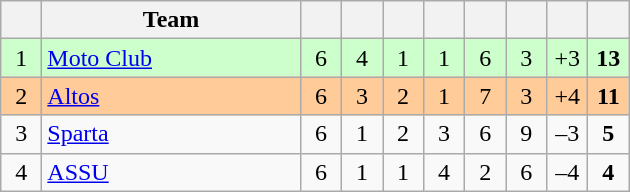<table class="wikitable" style="text-align: center;">
<tr>
<th width=20></th>
<th width=165>Team</th>
<th width=20></th>
<th width=20></th>
<th width=20></th>
<th width=20></th>
<th width=20></th>
<th width=20></th>
<th width=20></th>
<th width=20></th>
</tr>
<tr bgcolor=#ccffcc>
<td>1</td>
<td align=left> <a href='#'>Moto Club</a></td>
<td>6</td>
<td>4</td>
<td>1</td>
<td>1</td>
<td>6</td>
<td>3</td>
<td>+3</td>
<td><strong>13</strong></td>
</tr>
<tr bgcolor=#ffcc99>
<td>2</td>
<td align=left> <a href='#'>Altos</a></td>
<td>6</td>
<td>3</td>
<td>2</td>
<td>1</td>
<td>7</td>
<td>3</td>
<td>+4</td>
<td><strong>11</strong></td>
</tr>
<tr>
<td>3</td>
<td align=left> <a href='#'>Sparta</a></td>
<td>6</td>
<td>1</td>
<td>2</td>
<td>3</td>
<td>6</td>
<td>9</td>
<td>–3</td>
<td><strong>5</strong></td>
</tr>
<tr>
<td>4</td>
<td align=left> <a href='#'>ASSU</a></td>
<td>6</td>
<td>1</td>
<td>1</td>
<td>4</td>
<td>2</td>
<td>6</td>
<td>–4</td>
<td><strong>4</strong></td>
</tr>
</table>
